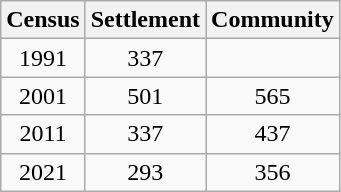<table class="wikitable" style="text-align:center">
<tr>
<th>Census</th>
<th>Settlement</th>
<th>Community</th>
</tr>
<tr>
<td>1991</td>
<td>337</td>
<td></td>
</tr>
<tr>
<td>2001</td>
<td>501</td>
<td>565</td>
</tr>
<tr>
<td>2011</td>
<td>337</td>
<td>437</td>
</tr>
<tr>
<td>2021</td>
<td>293</td>
<td>356</td>
</tr>
</table>
